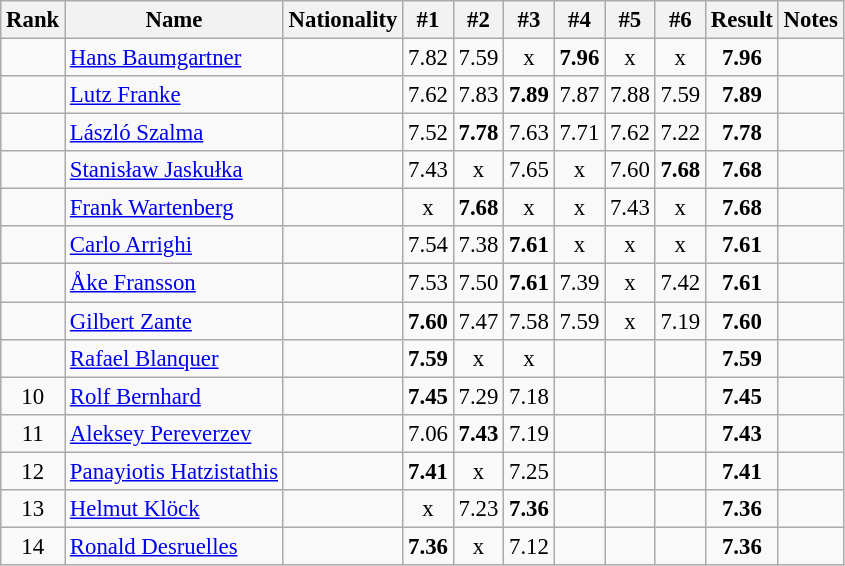<table class="wikitable sortable" style="text-align:center;font-size:95%">
<tr>
<th>Rank</th>
<th>Name</th>
<th>Nationality</th>
<th>#1</th>
<th>#2</th>
<th>#3</th>
<th>#4</th>
<th>#5</th>
<th>#6</th>
<th>Result</th>
<th>Notes</th>
</tr>
<tr>
<td></td>
<td align="left"><a href='#'>Hans Baumgartner</a></td>
<td align=left></td>
<td>7.82</td>
<td>7.59</td>
<td>x</td>
<td><strong>7.96</strong></td>
<td>x</td>
<td>x</td>
<td><strong>7.96</strong></td>
<td></td>
</tr>
<tr>
<td></td>
<td align="left"><a href='#'>Lutz Franke</a></td>
<td align=left></td>
<td>7.62</td>
<td>7.83</td>
<td><strong>7.89</strong></td>
<td>7.87</td>
<td>7.88</td>
<td>7.59</td>
<td><strong>7.89</strong></td>
<td></td>
</tr>
<tr>
<td></td>
<td align="left"><a href='#'>László Szalma</a></td>
<td align=left></td>
<td>7.52</td>
<td><strong>7.78</strong></td>
<td>7.63</td>
<td>7.71</td>
<td>7.62</td>
<td>7.22</td>
<td><strong>7.78</strong></td>
<td></td>
</tr>
<tr>
<td></td>
<td align="left"><a href='#'>Stanisław Jaskułka</a></td>
<td align=left></td>
<td>7.43</td>
<td>x</td>
<td>7.65</td>
<td>x</td>
<td>7.60</td>
<td><strong>7.68</strong></td>
<td><strong>7.68</strong></td>
<td></td>
</tr>
<tr>
<td></td>
<td align="left"><a href='#'>Frank Wartenberg</a></td>
<td align=left></td>
<td>x</td>
<td><strong>7.68</strong></td>
<td>x</td>
<td>x</td>
<td>7.43</td>
<td>x</td>
<td><strong>7.68</strong></td>
<td></td>
</tr>
<tr>
<td></td>
<td align="left"><a href='#'>Carlo Arrighi</a></td>
<td align=left></td>
<td>7.54</td>
<td>7.38</td>
<td><strong>7.61</strong></td>
<td>x</td>
<td>x</td>
<td>x</td>
<td><strong>7.61</strong></td>
<td></td>
</tr>
<tr>
<td></td>
<td align="left"><a href='#'>Åke Fransson</a></td>
<td align=left></td>
<td>7.53</td>
<td>7.50</td>
<td><strong>7.61</strong></td>
<td>7.39</td>
<td>x</td>
<td>7.42</td>
<td><strong>7.61</strong></td>
<td></td>
</tr>
<tr>
<td></td>
<td align="left"><a href='#'>Gilbert Zante</a></td>
<td align=left></td>
<td><strong>7.60</strong></td>
<td>7.47</td>
<td>7.58</td>
<td>7.59</td>
<td>x</td>
<td>7.19</td>
<td><strong>7.60</strong></td>
<td></td>
</tr>
<tr>
<td></td>
<td align="left"><a href='#'>Rafael Blanquer</a></td>
<td align=left></td>
<td><strong>7.59</strong></td>
<td>x</td>
<td>x</td>
<td></td>
<td></td>
<td></td>
<td><strong>7.59</strong></td>
<td></td>
</tr>
<tr>
<td>10</td>
<td align="left"><a href='#'>Rolf Bernhard</a></td>
<td align=left></td>
<td><strong>7.45</strong></td>
<td>7.29</td>
<td>7.18</td>
<td></td>
<td></td>
<td></td>
<td><strong>7.45</strong></td>
<td></td>
</tr>
<tr>
<td>11</td>
<td align="left"><a href='#'>Aleksey Pereverzev</a></td>
<td align=left></td>
<td>7.06</td>
<td><strong>7.43</strong></td>
<td>7.19</td>
<td></td>
<td></td>
<td></td>
<td><strong>7.43</strong></td>
<td></td>
</tr>
<tr>
<td>12</td>
<td align="left"><a href='#'>Panayiotis Hatzistathis</a></td>
<td align=left></td>
<td><strong>7.41</strong></td>
<td>x</td>
<td>7.25</td>
<td></td>
<td></td>
<td></td>
<td><strong>7.41</strong></td>
<td></td>
</tr>
<tr>
<td>13</td>
<td align="left"><a href='#'>Helmut Klöck</a></td>
<td align=left></td>
<td>x</td>
<td>7.23</td>
<td><strong>7.36</strong></td>
<td></td>
<td></td>
<td></td>
<td><strong>7.36</strong></td>
<td></td>
</tr>
<tr>
<td>14</td>
<td align="left"><a href='#'>Ronald Desruelles</a></td>
<td align=left></td>
<td><strong>7.36</strong></td>
<td>x</td>
<td>7.12</td>
<td></td>
<td></td>
<td></td>
<td><strong>7.36</strong></td>
<td></td>
</tr>
</table>
